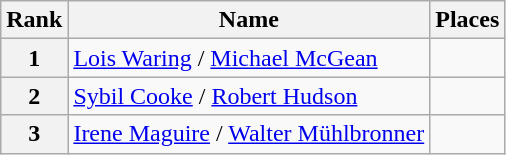<table class="wikitable">
<tr>
<th>Rank</th>
<th>Name</th>
<th>Places</th>
</tr>
<tr>
<th>1</th>
<td> <a href='#'>Lois Waring</a> / <a href='#'>Michael McGean</a></td>
<td></td>
</tr>
<tr>
<th>2</th>
<td> <a href='#'>Sybil Cooke</a> / <a href='#'>Robert Hudson</a></td>
<td></td>
</tr>
<tr>
<th>3</th>
<td> <a href='#'>Irene Maguire</a> / <a href='#'>Walter Mühlbronner</a></td>
<td></td>
</tr>
</table>
